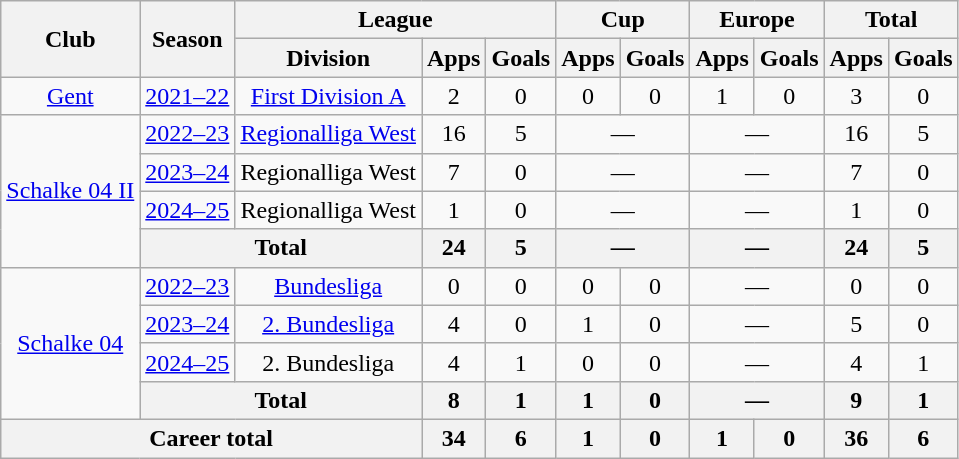<table class="wikitable nowrap" style="text-align:center">
<tr>
<th rowspan="2">Club</th>
<th rowspan="2">Season</th>
<th colspan="3">League</th>
<th colspan="2">Cup</th>
<th colspan="2">Europe</th>
<th colspan="2">Total</th>
</tr>
<tr>
<th>Division</th>
<th>Apps</th>
<th>Goals</th>
<th>Apps</th>
<th>Goals</th>
<th>Apps</th>
<th>Goals</th>
<th>Apps</th>
<th>Goals</th>
</tr>
<tr>
<td><a href='#'>Gent</a></td>
<td><a href='#'>2021–22</a></td>
<td><a href='#'>First Division A</a></td>
<td>2</td>
<td>0</td>
<td>0</td>
<td>0</td>
<td>1</td>
<td>0</td>
<td>3</td>
<td>0</td>
</tr>
<tr>
<td rowspan="4"><a href='#'>Schalke 04 II</a></td>
<td><a href='#'>2022–23</a></td>
<td><a href='#'>Regionalliga West</a></td>
<td>16</td>
<td>5</td>
<td colspan="2">—</td>
<td colspan="2">—</td>
<td>16</td>
<td>5</td>
</tr>
<tr>
<td><a href='#'>2023–24</a></td>
<td>Regionalliga West</td>
<td>7</td>
<td>0</td>
<td colspan="2">—</td>
<td colspan="2">—</td>
<td>7</td>
<td>0</td>
</tr>
<tr>
<td><a href='#'>2024–25</a></td>
<td>Regionalliga West</td>
<td>1</td>
<td>0</td>
<td colspan="2">—</td>
<td colspan="2">—</td>
<td>1</td>
<td>0</td>
</tr>
<tr>
<th colspan="2">Total</th>
<th>24</th>
<th>5</th>
<th colspan=2>—</th>
<th colspan=2>—</th>
<th>24</th>
<th>5</th>
</tr>
<tr>
<td rowspan="4"><a href='#'>Schalke 04</a></td>
<td><a href='#'>2022–23</a></td>
<td><a href='#'>Bundesliga</a></td>
<td>0</td>
<td>0</td>
<td>0</td>
<td>0</td>
<td colspan="2">—</td>
<td>0</td>
<td>0</td>
</tr>
<tr>
<td><a href='#'>2023–24</a></td>
<td><a href='#'>2. Bundesliga</a></td>
<td>4</td>
<td>0</td>
<td>1</td>
<td>0</td>
<td colspan="2">—</td>
<td>5</td>
<td>0</td>
</tr>
<tr>
<td><a href='#'>2024–25</a></td>
<td>2. Bundesliga</td>
<td>4</td>
<td>1</td>
<td>0</td>
<td>0</td>
<td colspan="2">—</td>
<td>4</td>
<td>1</td>
</tr>
<tr>
<th colspan="2">Total</th>
<th>8</th>
<th>1</th>
<th>1</th>
<th>0</th>
<th colspan=2>—</th>
<th>9</th>
<th>1</th>
</tr>
<tr>
<th colspan="3">Career total</th>
<th>34</th>
<th>6</th>
<th>1</th>
<th>0</th>
<th>1</th>
<th>0</th>
<th>36</th>
<th>6</th>
</tr>
</table>
